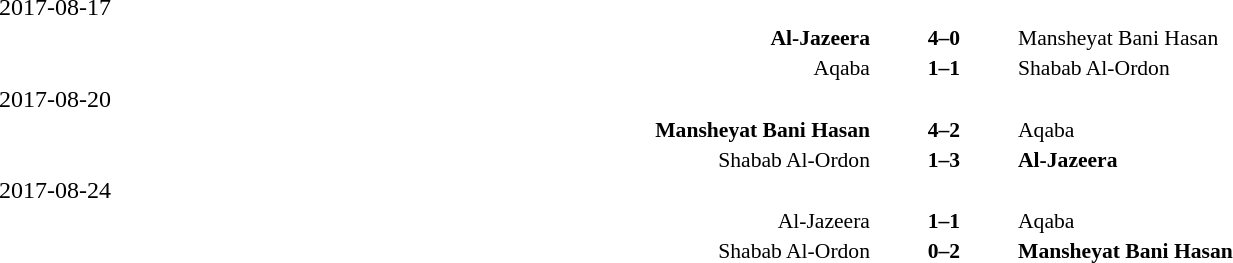<table width="100%" cellspacing="1">
<tr>
<td>2017-08-17</td>
</tr>
<tr style="font-size:90%">
<td align="right"><strong>Al-Jazeera</strong></td>
<td align="center"><strong>4–0</strong></td>
<td>Mansheyat Bani Hasan</td>
</tr>
<tr style="font-size:90%">
<td align="right">Aqaba</td>
<td align="center"><strong>1–1</strong></td>
<td>Shabab Al-Ordon</td>
</tr>
<tr>
<td>2017-08-20</td>
</tr>
<tr style="font-size:90%">
<td align="right"><strong>Mansheyat Bani Hasan</strong></td>
<td align="center"><strong>4–2</strong></td>
<td>Aqaba</td>
</tr>
<tr style="font-size:90%">
<td align="right">Shabab Al-Ordon</td>
<td align="center"><strong>1–3</strong></td>
<td><strong>Al-Jazeera</strong></td>
</tr>
<tr>
<td>2017-08-24</td>
</tr>
<tr style="font-size:90%">
<td align="right">Al-Jazeera</td>
<td align="center"><strong>1–1</strong></td>
<td>Aqaba</td>
</tr>
<tr style="font-size:90%">
<td align="right">Shabab Al-Ordon</td>
<td align="center"><strong>0–2</strong></td>
<td><strong>Mansheyat Bani Hasan</strong></td>
</tr>
</table>
